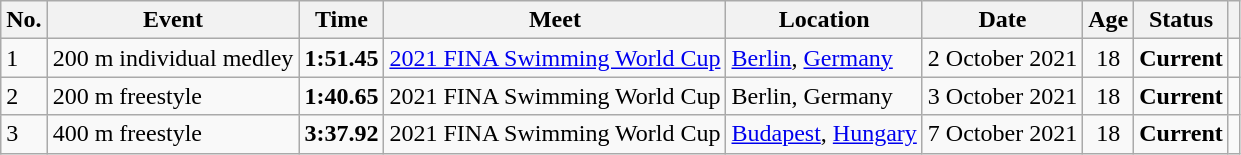<table class="wikitable sortable">
<tr>
<th>No.</th>
<th>Event</th>
<th>Time</th>
<th>Meet</th>
<th>Location</th>
<th>Date</th>
<th>Age</th>
<th>Status</th>
<th></th>
</tr>
<tr>
<td>1</td>
<td>200 m individual medley</td>
<td style="text-align:center;"><strong>1:51.45</strong></td>
<td><a href='#'>2021 FINA Swimming World Cup</a></td>
<td><a href='#'>Berlin</a>, <a href='#'>Germany</a></td>
<td>2 October 2021</td>
<td style="text-align:center;">18</td>
<td style="text-align:center;"><strong>Current</strong></td>
<td style="text-align:center;"></td>
</tr>
<tr>
<td>2</td>
<td>200 m freestyle</td>
<td style="text-align:center;"><strong>1:40.65</strong></td>
<td>2021 FINA Swimming World Cup</td>
<td>Berlin, Germany</td>
<td>3 October 2021</td>
<td style="text-align:center;">18</td>
<td style="text-align:center;"><strong>Current</strong></td>
<td style="text-align:center;"></td>
</tr>
<tr>
<td>3</td>
<td>400 m freestyle</td>
<td style="text-align:center;"><strong>3:37.92</strong></td>
<td>2021 FINA Swimming World Cup</td>
<td><a href='#'>Budapest</a>, <a href='#'>Hungary</a></td>
<td>7 October 2021</td>
<td style="text-align:center;">18</td>
<td style="text-align:center;"><strong>Current</strong></td>
<td style="text-align:center;"></td>
</tr>
</table>
